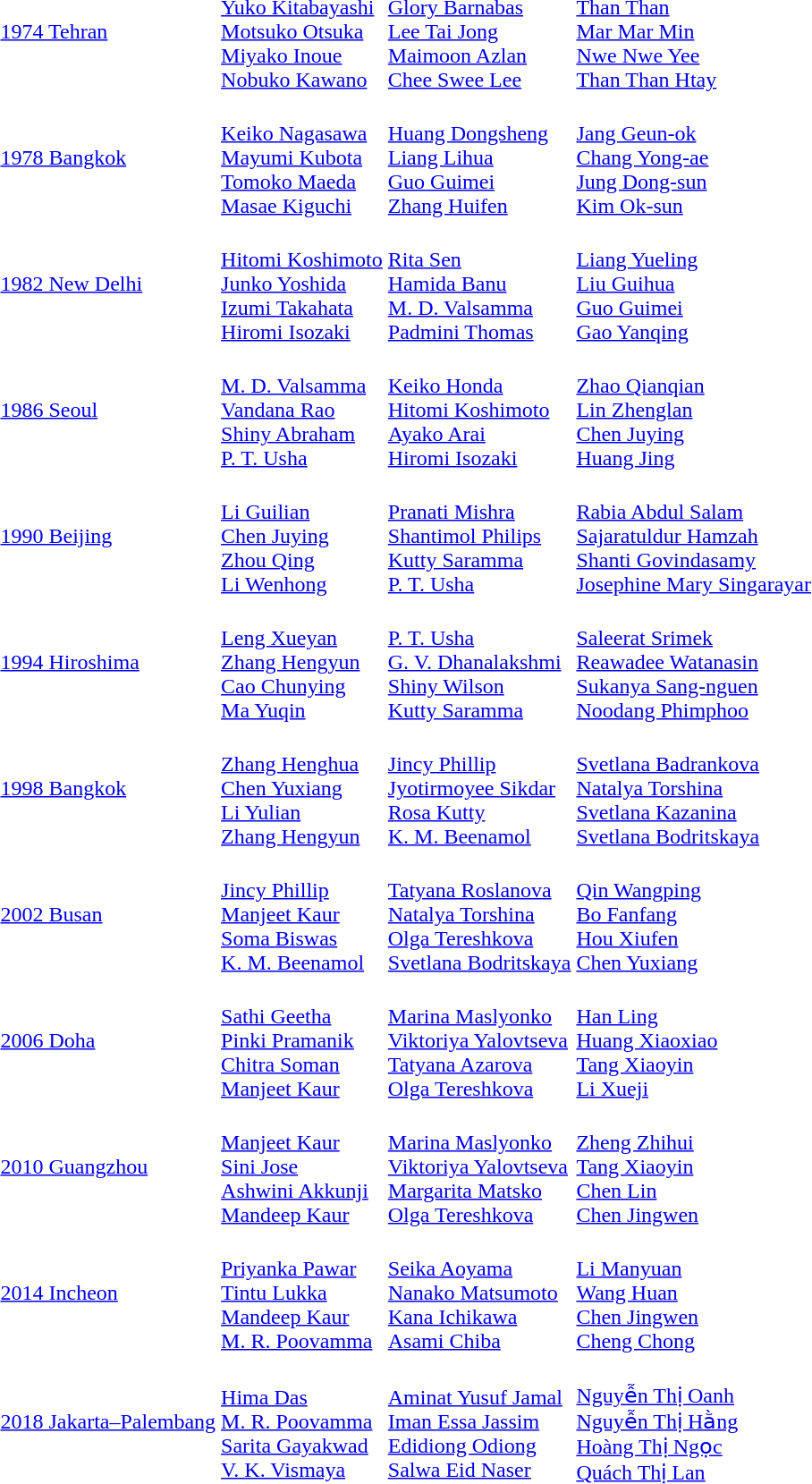<table>
<tr>
<td><a href='#'>1974 Tehran</a></td>
<td><br><a href='#'>Yuko Kitabayashi</a><br><a href='#'>Motsuko Otsuka</a><br><a href='#'>Miyako Inoue</a><br><a href='#'>Nobuko Kawano</a></td>
<td><br><a href='#'>Glory Barnabas</a><br><a href='#'>Lee Tai Jong</a><br><a href='#'>Maimoon Azlan</a><br><a href='#'>Chee Swee Lee</a></td>
<td><br><a href='#'>Than Than</a><br><a href='#'>Mar Mar Min</a><br><a href='#'>Nwe Nwe Yee</a><br><a href='#'>Than Than Htay</a></td>
</tr>
<tr>
<td><a href='#'>1978 Bangkok</a></td>
<td><br><a href='#'>Keiko Nagasawa</a><br><a href='#'>Mayumi Kubota</a><br><a href='#'>Tomoko Maeda</a><br><a href='#'>Masae Kiguchi</a></td>
<td><br><a href='#'>Huang Dongsheng</a><br><a href='#'>Liang Lihua</a><br><a href='#'>Guo Guimei</a><br><a href='#'>Zhang Huifen</a></td>
<td><br><a href='#'>Jang Geun-ok</a><br><a href='#'>Chang Yong-ae</a><br><a href='#'>Jung Dong-sun</a><br><a href='#'>Kim Ok-sun</a></td>
</tr>
<tr>
<td><a href='#'>1982 New Delhi</a></td>
<td><br><a href='#'>Hitomi Koshimoto</a><br><a href='#'>Junko Yoshida</a><br><a href='#'>Izumi Takahata</a><br><a href='#'>Hiromi Isozaki</a></td>
<td><br><a href='#'>Rita Sen</a><br><a href='#'>Hamida Banu</a><br><a href='#'>M. D. Valsamma</a><br><a href='#'>Padmini Thomas</a></td>
<td><br><a href='#'>Liang Yueling</a><br><a href='#'>Liu Guihua</a><br><a href='#'>Guo Guimei</a><br><a href='#'>Gao Yanqing</a></td>
</tr>
<tr>
<td><a href='#'>1986 Seoul</a></td>
<td><br><a href='#'>M. D. Valsamma</a><br><a href='#'>Vandana Rao</a><br><a href='#'>Shiny Abraham</a><br><a href='#'>P. T. Usha</a></td>
<td><br><a href='#'>Keiko Honda</a><br><a href='#'>Hitomi Koshimoto</a><br><a href='#'>Ayako Arai</a><br><a href='#'>Hiromi Isozaki</a></td>
<td><br><a href='#'>Zhao Qianqian</a><br><a href='#'>Lin Zhenglan</a><br><a href='#'>Chen Juying</a><br><a href='#'>Huang Jing</a></td>
</tr>
<tr>
<td><a href='#'>1990 Beijing</a></td>
<td><br><a href='#'>Li Guilian</a><br><a href='#'>Chen Juying</a><br><a href='#'>Zhou Qing</a><br><a href='#'>Li Wenhong</a></td>
<td><br><a href='#'>Pranati Mishra</a><br><a href='#'>Shantimol Philips</a><br><a href='#'>Kutty Saramma</a><br><a href='#'>P. T. Usha</a></td>
<td><br><a href='#'>Rabia Abdul Salam</a><br><a href='#'>Sajaratuldur Hamzah</a><br><a href='#'>Shanti Govindasamy</a><br><a href='#'>Josephine Mary Singarayar</a></td>
</tr>
<tr>
<td><a href='#'>1994 Hiroshima</a></td>
<td><br><a href='#'>Leng Xueyan</a><br><a href='#'>Zhang Hengyun</a><br><a href='#'>Cao Chunying</a><br><a href='#'>Ma Yuqin</a></td>
<td><br><a href='#'>P. T. Usha</a><br><a href='#'>G. V. Dhanalakshmi</a><br><a href='#'>Shiny Wilson</a><br><a href='#'>Kutty Saramma</a></td>
<td><br><a href='#'>Saleerat Srimek</a><br><a href='#'>Reawadee Watanasin</a><br><a href='#'>Sukanya Sang-nguen</a><br><a href='#'>Noodang Phimphoo</a></td>
</tr>
<tr>
<td><a href='#'>1998 Bangkok</a></td>
<td><br><a href='#'>Zhang Henghua</a><br><a href='#'>Chen Yuxiang</a><br><a href='#'>Li Yulian</a><br><a href='#'>Zhang Hengyun</a></td>
<td><br><a href='#'>Jincy Phillip</a><br><a href='#'>Jyotirmoyee Sikdar</a><br><a href='#'>Rosa Kutty</a><br><a href='#'>K. M. Beenamol</a></td>
<td><br><a href='#'>Svetlana Badrankova</a><br><a href='#'>Natalya Torshina</a><br><a href='#'>Svetlana Kazanina</a><br><a href='#'>Svetlana Bodritskaya</a></td>
</tr>
<tr>
<td><a href='#'>2002 Busan</a></td>
<td><br><a href='#'>Jincy Phillip</a><br><a href='#'>Manjeet Kaur</a><br><a href='#'>Soma Biswas</a><br><a href='#'>K. M. Beenamol</a></td>
<td><br><a href='#'>Tatyana Roslanova</a><br><a href='#'>Natalya Torshina</a><br><a href='#'>Olga Tereshkova</a><br><a href='#'>Svetlana Bodritskaya</a></td>
<td><br><a href='#'>Qin Wangping</a><br><a href='#'>Bo Fanfang</a><br><a href='#'>Hou Xiufen</a><br><a href='#'>Chen Yuxiang</a></td>
</tr>
<tr>
<td><a href='#'>2006 Doha</a></td>
<td><br><a href='#'>Sathi Geetha</a><br><a href='#'>Pinki Pramanik</a><br><a href='#'>Chitra Soman</a><br><a href='#'>Manjeet Kaur</a></td>
<td><br><a href='#'>Marina Maslyonko</a><br><a href='#'>Viktoriya Yalovtseva</a><br><a href='#'>Tatyana Azarova</a><br><a href='#'>Olga Tereshkova</a></td>
<td><br><a href='#'>Han Ling</a><br><a href='#'>Huang Xiaoxiao</a><br><a href='#'>Tang Xiaoyin</a><br><a href='#'>Li Xueji</a></td>
</tr>
<tr>
<td><a href='#'>2010 Guangzhou</a></td>
<td><br><a href='#'>Manjeet Kaur</a><br><a href='#'>Sini Jose</a><br><a href='#'>Ashwini Akkunji</a><br><a href='#'>Mandeep Kaur</a></td>
<td><br><a href='#'>Marina Maslyonko</a><br><a href='#'>Viktoriya Yalovtseva</a><br><a href='#'>Margarita Matsko</a><br><a href='#'>Olga Tereshkova</a></td>
<td><br><a href='#'>Zheng Zhihui</a><br><a href='#'>Tang Xiaoyin</a><br><a href='#'>Chen Lin</a><br><a href='#'>Chen Jingwen</a></td>
</tr>
<tr>
<td><a href='#'>2014 Incheon</a></td>
<td><br><a href='#'>Priyanka Pawar</a><br><a href='#'>Tintu Lukka</a><br><a href='#'>Mandeep Kaur</a><br><a href='#'>M. R. Poovamma</a></td>
<td><br><a href='#'>Seika Aoyama</a><br><a href='#'>Nanako Matsumoto</a><br><a href='#'>Kana Ichikawa</a><br><a href='#'>Asami Chiba</a></td>
<td><br><a href='#'>Li Manyuan</a><br><a href='#'>Wang Huan</a><br><a href='#'>Chen Jingwen</a><br><a href='#'>Cheng Chong</a></td>
</tr>
<tr>
<td><a href='#'>2018 Jakarta–Palembang</a></td>
<td><br><a href='#'>Hima Das</a><br><a href='#'>M. R. Poovamma</a><br><a href='#'>Sarita Gayakwad</a><br><a href='#'>V. K. Vismaya</a></td>
<td><br><a href='#'>Aminat Yusuf Jamal</a><br><a href='#'>Iman Essa Jassim</a><br><a href='#'>Edidiong Odiong</a><br><a href='#'>Salwa Eid Naser</a></td>
<td><br><a href='#'>Nguyễn Thị Oanh</a><br><a href='#'>Nguyễn Thị Hằng</a><br><a href='#'>Hoàng Thị Ngọc</a><br><a href='#'>Quách Thị Lan</a></td>
</tr>
</table>
